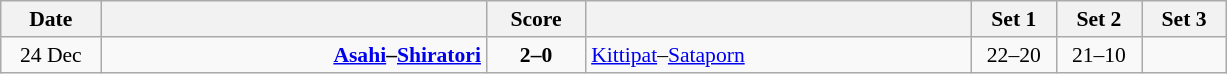<table class="wikitable" style="text-align: center; font-size:90% ">
<tr>
<th width="60">Date</th>
<th align="right" width="250"></th>
<th width="60">Score</th>
<th align="left" width="250"></th>
<th width="50">Set 1</th>
<th width="50">Set 2</th>
<th width="50">Set 3</th>
</tr>
<tr>
<td>24 Dec</td>
<td align=right><strong><a href='#'>Asahi</a>–<a href='#'>Shiratori</a> </strong></td>
<td align=center><strong>2–0</strong></td>
<td align=left> <a href='#'>Kittipat</a>–<a href='#'>Sataporn</a></td>
<td>22–20</td>
<td>21–10</td>
<td></td>
</tr>
</table>
